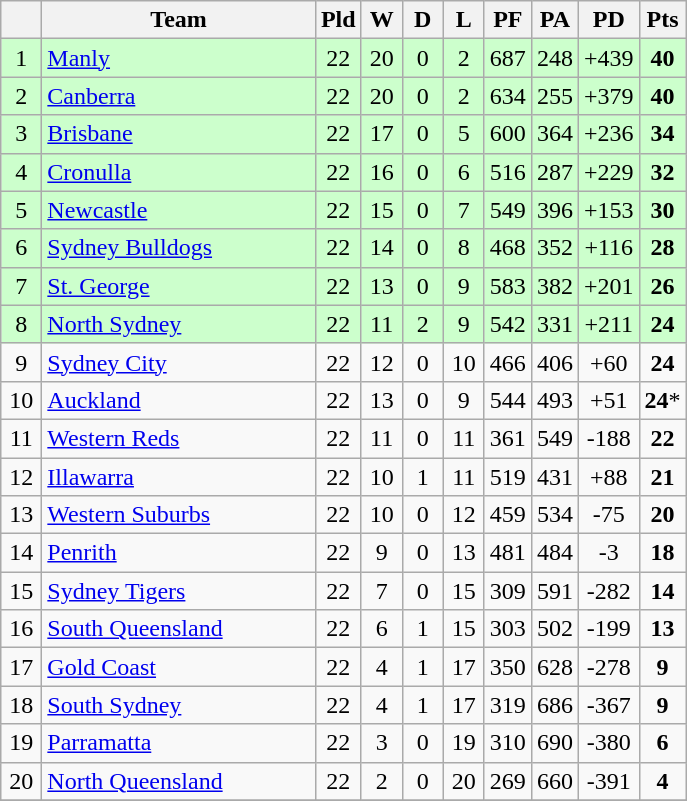<table class="wikitable" style="text-align:center;">
<tr>
<th width=20 abbr="Position×"></th>
<th width=175>Team</th>
<th width=20 abbr="Played">Pld</th>
<th width=20 abbr="Won">W</th>
<th width=20 abbr="Drawn">D</th>
<th width=20 abbr="Lost">L</th>
<th width=20 abbr="Points for">PF</th>
<th width=20 abbr="Points against">PA</th>
<th width=20 abbr="Points difference">PD</th>
<th width=20 abbr="Points">Pts</th>
</tr>
<tr style="background: #ccffcc;">
<td>1</td>
<td style="text-align:left;"> <a href='#'>Manly</a></td>
<td>22</td>
<td>20</td>
<td>0</td>
<td>2</td>
<td>687</td>
<td>248</td>
<td>+439</td>
<td><strong>40</strong></td>
</tr>
<tr style="background: #ccffcc;">
<td>2</td>
<td style="text-align:left;"> <a href='#'>Canberra</a></td>
<td>22</td>
<td>20</td>
<td>0</td>
<td>2</td>
<td>634</td>
<td>255</td>
<td>+379</td>
<td><strong>40</strong></td>
</tr>
<tr style="background: #ccffcc;">
<td>3</td>
<td style="text-align:left;"> <a href='#'>Brisbane</a></td>
<td>22</td>
<td>17</td>
<td>0</td>
<td>5</td>
<td>600</td>
<td>364</td>
<td>+236</td>
<td><strong>34</strong></td>
</tr>
<tr style="background: #ccffcc;">
<td>4</td>
<td style="text-align:left;"> <a href='#'>Cronulla</a></td>
<td>22</td>
<td>16</td>
<td>0</td>
<td>6</td>
<td>516</td>
<td>287</td>
<td>+229</td>
<td><strong>32</strong></td>
</tr>
<tr style="background: #ccffcc;">
<td>5</td>
<td style="text-align:left;"> <a href='#'>Newcastle</a></td>
<td>22</td>
<td>15</td>
<td>0</td>
<td>7</td>
<td>549</td>
<td>396</td>
<td>+153</td>
<td><strong>30</strong></td>
</tr>
<tr style="background: #ccffcc;">
<td>6</td>
<td style="text-align:left;"> <a href='#'>Sydney Bulldogs</a></td>
<td>22</td>
<td>14</td>
<td>0</td>
<td>8</td>
<td>468</td>
<td>352</td>
<td>+116</td>
<td><strong>28</strong></td>
</tr>
<tr style="background: #ccffcc;">
<td>7</td>
<td style="text-align:left;"> <a href='#'>St. George</a></td>
<td>22</td>
<td>13</td>
<td>0</td>
<td>9</td>
<td>583</td>
<td>382</td>
<td>+201</td>
<td><strong>26</strong></td>
</tr>
<tr style="background: #ccffcc;">
<td>8</td>
<td style="text-align:left;"> <a href='#'>North Sydney</a></td>
<td>22</td>
<td>11</td>
<td>2</td>
<td>9</td>
<td>542</td>
<td>331</td>
<td>+211</td>
<td><strong>24</strong></td>
</tr>
<tr>
<td>9</td>
<td style="text-align:left;"> <a href='#'>Sydney City</a></td>
<td>22</td>
<td>12</td>
<td>0</td>
<td>10</td>
<td>466</td>
<td>406</td>
<td>+60</td>
<td><strong>24</strong></td>
</tr>
<tr>
<td>10</td>
<td style="text-align:left;"> <a href='#'>Auckland</a></td>
<td>22</td>
<td>13</td>
<td>0</td>
<td>9</td>
<td>544</td>
<td>493</td>
<td>+51</td>
<td><strong>24</strong>*</td>
</tr>
<tr>
<td>11</td>
<td style="text-align:left;"> <a href='#'>Western Reds</a></td>
<td>22</td>
<td>11</td>
<td>0</td>
<td>11</td>
<td>361</td>
<td>549</td>
<td>-188</td>
<td><strong>22</strong></td>
</tr>
<tr>
<td>12</td>
<td style="text-align:left;"> <a href='#'>Illawarra</a></td>
<td>22</td>
<td>10</td>
<td>1</td>
<td>11</td>
<td>519</td>
<td>431</td>
<td>+88</td>
<td><strong>21</strong></td>
</tr>
<tr>
<td>13</td>
<td style="text-align:left;"> <a href='#'>Western Suburbs</a></td>
<td>22</td>
<td>10</td>
<td>0</td>
<td>12</td>
<td>459</td>
<td>534</td>
<td>-75</td>
<td><strong>20</strong></td>
</tr>
<tr>
<td>14</td>
<td style="text-align:left;"> <a href='#'>Penrith</a></td>
<td>22</td>
<td>9</td>
<td>0</td>
<td>13</td>
<td>481</td>
<td>484</td>
<td>-3</td>
<td><strong>18</strong></td>
</tr>
<tr>
<td>15</td>
<td style="text-align:left;"> <a href='#'>Sydney Tigers</a></td>
<td>22</td>
<td>7</td>
<td>0</td>
<td>15</td>
<td>309</td>
<td>591</td>
<td>-282</td>
<td><strong>14</strong></td>
</tr>
<tr>
<td>16</td>
<td style="text-align:left;"> <a href='#'>South Queensland</a></td>
<td>22</td>
<td>6</td>
<td>1</td>
<td>15</td>
<td>303</td>
<td>502</td>
<td>-199</td>
<td><strong>13</strong></td>
</tr>
<tr>
<td>17</td>
<td style="text-align:left;"> <a href='#'>Gold Coast</a></td>
<td>22</td>
<td>4</td>
<td>1</td>
<td>17</td>
<td>350</td>
<td>628</td>
<td>-278</td>
<td><strong>9</strong></td>
</tr>
<tr>
<td>18</td>
<td style="text-align:left;"> <a href='#'>South Sydney</a></td>
<td>22</td>
<td>4</td>
<td>1</td>
<td>17</td>
<td>319</td>
<td>686</td>
<td>-367</td>
<td><strong>9</strong></td>
</tr>
<tr>
<td>19</td>
<td style="text-align:left;"> <a href='#'>Parramatta</a></td>
<td>22</td>
<td>3</td>
<td>0</td>
<td>19</td>
<td>310</td>
<td>690</td>
<td>-380</td>
<td><strong>6</strong></td>
</tr>
<tr>
<td>20</td>
<td style="text-align:left;"> <a href='#'>North Queensland</a></td>
<td>22</td>
<td>2</td>
<td>0</td>
<td>20</td>
<td>269</td>
<td>660</td>
<td>-391</td>
<td><strong>4</strong></td>
</tr>
<tr>
</tr>
</table>
